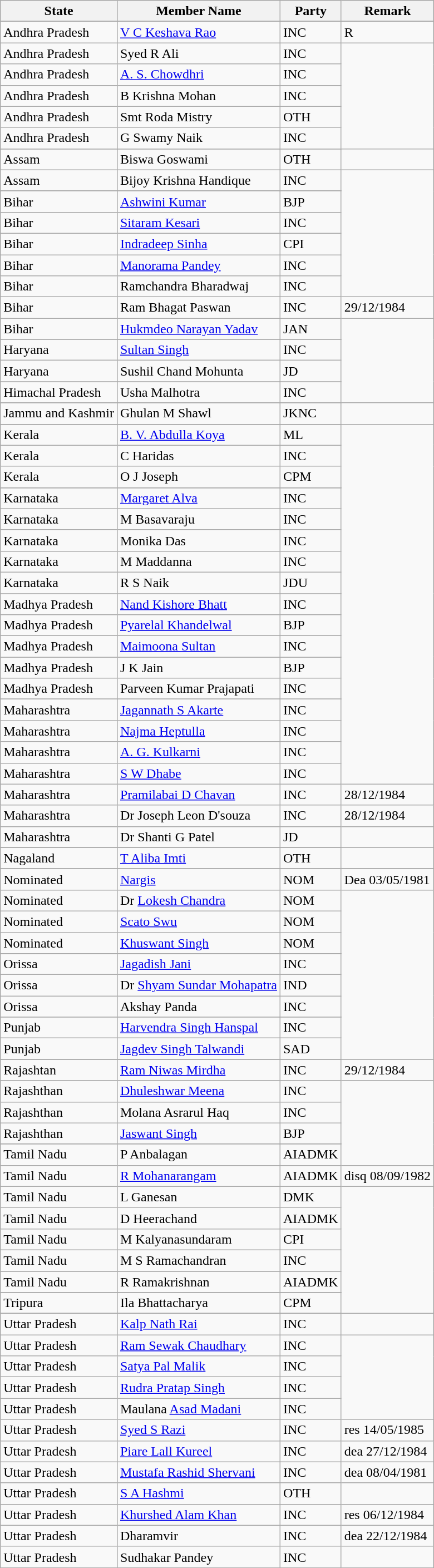<table class="wikitable sortable">
<tr>
<th>State</th>
<th>Member Name</th>
<th>Party</th>
<th>Remark</th>
</tr>
<tr>
</tr>
<tr>
<td>Andhra Pradesh</td>
<td><a href='#'>V C Keshava Rao</a></td>
<td>INC</td>
<td>R</td>
</tr>
<tr>
<td>Andhra Pradesh</td>
<td>Syed R Ali</td>
<td>INC</td>
</tr>
<tr>
<td>Andhra Pradesh</td>
<td><a href='#'>A. S. Chowdhri</a></td>
<td>INC</td>
</tr>
<tr>
<td>Andhra Pradesh</td>
<td>B Krishna Mohan</td>
<td>INC</td>
</tr>
<tr>
<td>Andhra Pradesh</td>
<td>Smt Roda Mistry</td>
<td>OTH</td>
</tr>
<tr>
<td>Andhra Pradesh</td>
<td>G Swamy Naik</td>
<td>INC</td>
</tr>
<tr>
</tr>
<tr>
<td>Assam</td>
<td>Biswa Goswami</td>
<td>OTH</td>
<td></td>
</tr>
<tr>
<td>Assam</td>
<td>Bijoy Krishna Handique</td>
<td>INC</td>
</tr>
<tr>
</tr>
<tr>
<td>Bihar</td>
<td><a href='#'>Ashwini Kumar</a></td>
<td>BJP</td>
</tr>
<tr>
<td>Bihar</td>
<td><a href='#'>Sitaram Kesari</a></td>
<td>INC</td>
</tr>
<tr>
<td>Bihar</td>
<td><a href='#'>Indradeep Sinha</a></td>
<td>CPI</td>
</tr>
<tr>
<td>Bihar</td>
<td><a href='#'>Manorama Pandey</a></td>
<td>INC</td>
</tr>
<tr>
<td>Bihar</td>
<td>Ramchandra Bharadwaj</td>
<td>INC</td>
</tr>
<tr>
<td>Bihar</td>
<td>Ram Bhagat Paswan</td>
<td>INC</td>
<td>29/12/1984</td>
</tr>
<tr>
<td>Bihar</td>
<td><a href='#'>Hukmdeo Narayan Yadav</a></td>
<td>JAN</td>
</tr>
<tr>
</tr>
<tr>
<td>Haryana</td>
<td><a href='#'>Sultan Singh</a></td>
<td>INC</td>
</tr>
<tr>
<td>Haryana</td>
<td>Sushil Chand Mohunta</td>
<td>JD</td>
</tr>
<tr>
</tr>
<tr>
<td>Himachal Pradesh</td>
<td>Usha Malhotra</td>
<td>INC</td>
</tr>
<tr>
</tr>
<tr>
<td>Jammu and Kashmir</td>
<td>Ghulan M Shawl</td>
<td>JKNC</td>
<td></td>
</tr>
<tr>
</tr>
<tr>
<td>Kerala</td>
<td><a href='#'>B. V. Abdulla Koya</a></td>
<td>ML</td>
</tr>
<tr>
<td>Kerala</td>
<td>C Haridas</td>
<td>INC</td>
</tr>
<tr>
<td>Kerala</td>
<td>O J Joseph</td>
<td>CPM</td>
</tr>
<tr>
</tr>
<tr>
<td>Karnataka</td>
<td><a href='#'>Margaret Alva</a></td>
<td>INC</td>
</tr>
<tr>
<td>Karnataka</td>
<td>M Basavaraju</td>
<td>INC</td>
</tr>
<tr>
<td>Karnataka</td>
<td>Monika Das</td>
<td>INC</td>
</tr>
<tr>
<td>Karnataka</td>
<td>M Maddanna</td>
<td>INC</td>
</tr>
<tr>
<td>Karnataka</td>
<td>R S Naik</td>
<td>JDU</td>
</tr>
<tr>
</tr>
<tr>
<td>Madhya Pradesh</td>
<td><a href='#'>Nand Kishore Bhatt</a></td>
<td>INC</td>
</tr>
<tr>
<td>Madhya Pradesh</td>
<td><a href='#'>Pyarelal Khandelwal</a></td>
<td>BJP</td>
</tr>
<tr>
<td>Madhya Pradesh</td>
<td><a href='#'>Maimoona Sultan</a></td>
<td>INC</td>
</tr>
<tr>
<td>Madhya Pradesh</td>
<td>J K Jain</td>
<td>BJP</td>
</tr>
<tr>
<td>Madhya Pradesh</td>
<td>Parveen Kumar Prajapati</td>
<td>INC</td>
</tr>
<tr>
</tr>
<tr>
<td>Maharashtra</td>
<td><a href='#'>Jagannath S Akarte</a></td>
<td>INC</td>
</tr>
<tr>
<td>Maharashtra</td>
<td><a href='#'>Najma Heptulla</a></td>
<td>INC</td>
</tr>
<tr>
<td>Maharashtra</td>
<td><a href='#'>A. G. Kulkarni</a></td>
<td>INC</td>
</tr>
<tr>
<td>Maharashtra</td>
<td><a href='#'>S W Dhabe</a></td>
<td>INC</td>
</tr>
<tr>
<td>Maharashtra</td>
<td><a href='#'>Pramilabai D Chavan</a></td>
<td>INC</td>
<td>28/12/1984</td>
</tr>
<tr>
<td>Maharashtra</td>
<td>Dr Joseph Leon D'souza</td>
<td>INC</td>
<td>28/12/1984</td>
</tr>
<tr>
<td>Maharashtra</td>
<td>Dr Shanti G Patel</td>
<td>JD</td>
</tr>
<tr>
</tr>
<tr>
<td>Nagaland</td>
<td><a href='#'>T Aliba Imti</a></td>
<td>OTH</td>
<td></td>
</tr>
<tr>
</tr>
<tr>
<td>Nominated</td>
<td><a href='#'>Nargis</a></td>
<td>NOM</td>
<td>Dea 03/05/1981</td>
</tr>
<tr>
<td>Nominated</td>
<td>Dr <a href='#'>Lokesh Chandra</a></td>
<td>NOM</td>
</tr>
<tr>
<td>Nominated</td>
<td><a href='#'>Scato Swu</a></td>
<td>NOM</td>
</tr>
<tr>
<td>Nominated</td>
<td><a href='#'>Khuswant Singh</a></td>
<td>NOM</td>
</tr>
<tr>
</tr>
<tr>
<td>Orissa</td>
<td><a href='#'>Jagadish Jani</a></td>
<td>INC</td>
</tr>
<tr>
<td>Orissa</td>
<td>Dr <a href='#'>Shyam Sundar Mohapatra</a></td>
<td>IND</td>
</tr>
<tr>
<td>Orissa</td>
<td>Akshay Panda</td>
<td>INC</td>
</tr>
<tr>
</tr>
<tr>
<td>Punjab</td>
<td><a href='#'>Harvendra Singh Hanspal</a></td>
<td>INC</td>
</tr>
<tr>
<td>Punjab</td>
<td><a href='#'>Jagdev Singh Talwandi</a></td>
<td>SAD</td>
</tr>
<tr>
</tr>
<tr>
<td>Rajashtan</td>
<td><a href='#'>Ram Niwas Mirdha</a></td>
<td>INC</td>
<td>29/12/1984</td>
</tr>
<tr>
<td>Rajashthan</td>
<td><a href='#'>Dhuleshwar Meena</a></td>
<td>INC</td>
</tr>
<tr>
<td>Rajashthan</td>
<td>Molana Asrarul Haq</td>
<td>INC</td>
</tr>
<tr>
<td>Rajashthan</td>
<td><a href='#'>Jaswant Singh</a></td>
<td>BJP</td>
</tr>
<tr>
</tr>
<tr>
<td>Tamil Nadu</td>
<td>P Anbalagan</td>
<td>AIADMK</td>
</tr>
<tr>
<td>Tamil Nadu</td>
<td><a href='#'>R Mohanarangam</a></td>
<td>AIADMK</td>
<td>disq 08/09/1982</td>
</tr>
<tr>
<td>Tamil Nadu</td>
<td>L Ganesan</td>
<td>DMK</td>
</tr>
<tr>
<td>Tamil Nadu</td>
<td>D Heerachand</td>
<td>AIADMK</td>
</tr>
<tr>
<td>Tamil Nadu</td>
<td>M Kalyanasundaram</td>
<td>CPI</td>
</tr>
<tr>
<td>Tamil Nadu</td>
<td>M S Ramachandran</td>
<td>INC</td>
</tr>
<tr>
<td>Tamil Nadu</td>
<td>R Ramakrishnan</td>
<td>AIADMK</td>
</tr>
<tr>
</tr>
<tr>
<td>Tripura</td>
<td>Ila Bhattacharya</td>
<td>CPM</td>
</tr>
<tr>
</tr>
<tr>
<td>Uttar Pradesh</td>
<td><a href='#'>Kalp Nath Rai</a></td>
<td>INC</td>
<td></td>
</tr>
<tr>
<td>Uttar Pradesh</td>
<td><a href='#'>Ram Sewak Chaudhary</a></td>
<td>INC</td>
</tr>
<tr>
<td>Uttar  Pradesh</td>
<td><a href='#'>Satya Pal Malik</a></td>
<td>INC</td>
</tr>
<tr>
<td>Uttar Pradesh</td>
<td><a href='#'>Rudra Pratap Singh</a></td>
<td>INC</td>
</tr>
<tr>
<td>Uttar Pradesh</td>
<td>Maulana <a href='#'>Asad Madani</a></td>
<td>INC</td>
</tr>
<tr>
<td>Uttar Pradesh</td>
<td><a href='#'>Syed S Razi</a></td>
<td>INC</td>
<td>res 14/05/1985</td>
</tr>
<tr>
<td>Uttar Pradesh</td>
<td><a href='#'>Piare Lall Kureel</a></td>
<td>INC</td>
<td>dea 27/12/1984</td>
</tr>
<tr>
<td>Uttar Pradesh</td>
<td><a href='#'>Mustafa Rashid Shervani</a></td>
<td>INC</td>
<td>dea 08/04/1981</td>
</tr>
<tr>
<td>Uttar  Pradesh</td>
<td><a href='#'>S A Hashmi</a></td>
<td>OTH</td>
</tr>
<tr>
<td>Uttar Pradesh</td>
<td><a href='#'>Khurshed Alam Khan</a></td>
<td>INC</td>
<td>res 06/12/1984</td>
</tr>
<tr>
<td>Uttar  Pradesh</td>
<td>Dharamvir</td>
<td>INC</td>
<td>dea 22/12/1984</td>
</tr>
<tr>
<td>Uttar Pradesh</td>
<td>Sudhakar Pandey</td>
<td>INC</td>
</tr>
<tr>
</tr>
<tr>
</tr>
</table>
